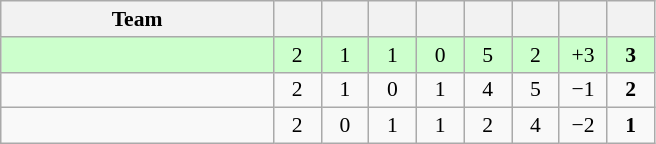<table class="wikitable" style="text-align: center; font-size: 90%;">
<tr>
<th width=175>Team</th>
<th width=25></th>
<th width=25></th>
<th width=25></th>
<th width=25></th>
<th width=25></th>
<th width=25></th>
<th width=25></th>
<th width=25></th>
</tr>
<tr bgcolor=#ccffcc>
<td align=left></td>
<td>2</td>
<td>1</td>
<td>1</td>
<td>0</td>
<td>5</td>
<td>2</td>
<td>+3</td>
<td><strong>3</strong></td>
</tr>
<tr>
<td align=left></td>
<td>2</td>
<td>1</td>
<td>0</td>
<td>1</td>
<td>4</td>
<td>5</td>
<td>−1</td>
<td><strong>2</strong></td>
</tr>
<tr>
<td align=left></td>
<td>2</td>
<td>0</td>
<td>1</td>
<td>1</td>
<td>2</td>
<td>4</td>
<td>−2</td>
<td><strong>1</strong></td>
</tr>
</table>
